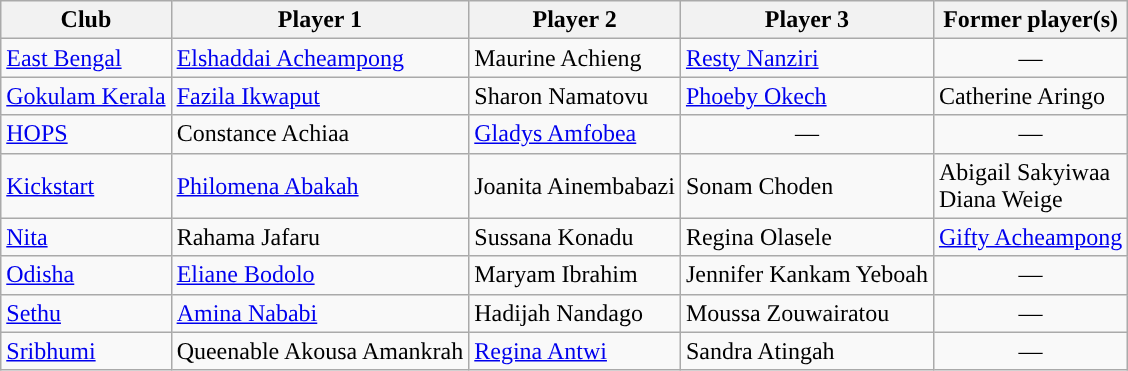<table class="sortable wikitable" style="text-align: left">
<tr>
<th style="text-align:center;">Club</th>
<th style="text-align:center;">Player 1</th>
<th style="text-align:center;">Player 2</th>
<th style="text-align:center;">Player 3</th>
<th style="text-align:center;">Former player(s)</th>
</tr>
<tr>
<td><a href='#'>East Bengal</a></td>
<td> <a href='#'>Elshaddai Acheampong</a></td>
<td> Maurine Achieng</td>
<td> <a href='#'>Resty Nanziri</a></td>
<td style="text-align: center;">—</td>
</tr>
<tr>
<td><a href='#'>Gokulam Kerala</a></td>
<td> <a href='#'>Fazila Ikwaput</a></td>
<td> Sharon Namatovu</td>
<td> <a href='#'>Phoeby Okech</a></td>
<td> Catherine Aringo</td>
</tr>
<tr>
<td><a href='#'>HOPS</a></td>
<td> Constance Achiaa</td>
<td> <a href='#'>Gladys Amfobea</a></td>
<td style="text-align: center;">—</td>
<td style="text-align: center;">—</td>
</tr>
<tr>
<td><a href='#'>Kickstart</a></td>
<td> <a href='#'>Philomena Abakah</a></td>
<td> Joanita Ainembabazi</td>
<td> Sonam Choden</td>
<td> Abigail Sakyiwaa<br> Diana Weige</td>
</tr>
<tr>
<td><a href='#'>Nita</a></td>
<td> Rahama Jafaru</td>
<td> Sussana Konadu</td>
<td> Regina Olasele</td>
<td> <a href='#'>Gifty Acheampong</a></td>
</tr>
<tr>
<td><a href='#'>Odisha</a></td>
<td> <a href='#'>Eliane Bodolo</a></td>
<td> Maryam Ibrahim</td>
<td> Jennifer Kankam Yeboah</td>
<td style="text-align: center;">—</td>
</tr>
<tr>
<td><a href='#'>Sethu</a></td>
<td> <a href='#'>Amina Nababi</a></td>
<td> Hadijah Nandago</td>
<td> Moussa Zouwairatou</td>
<td style="text-align: center;">—</td>
</tr>
<tr>
<td><a href='#'>Sribhumi</a></td>
<td> Queenable Akousa Amankrah</td>
<td> <a href='#'>Regina Antwi</a></td>
<td> Sandra Atingah</td>
<td style="text-align: center;">—</td>
</tr>
</table>
